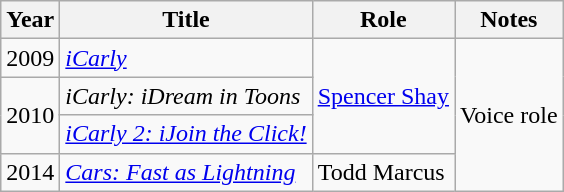<table class="wikitable">
<tr>
<th>Year</th>
<th>Title</th>
<th>Role</th>
<th>Notes</th>
</tr>
<tr>
<td>2009</td>
<td><em><a href='#'>iCarly</a></em></td>
<td rowspan=3><a href='#'>Spencer Shay</a></td>
<td rowspan=4>Voice role</td>
</tr>
<tr>
<td rowspan=2>2010</td>
<td><em>iCarly: iDream in Toons</em></td>
</tr>
<tr>
<td><em><a href='#'>iCarly 2: iJoin the Click!</a></em></td>
</tr>
<tr>
<td>2014</td>
<td><em><a href='#'>Cars: Fast as Lightning</a></em></td>
<td>Todd Marcus</td>
</tr>
</table>
